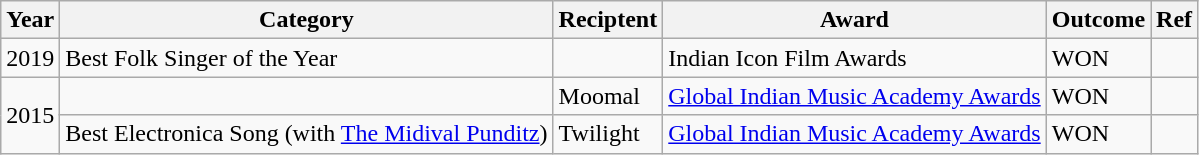<table class="wikitable">
<tr>
<th>Year</th>
<th>Category</th>
<th>Reciptent</th>
<th>Award</th>
<th>Outcome</th>
<th>Ref</th>
</tr>
<tr>
<td>2019</td>
<td>Best Folk Singer of the Year</td>
<td></td>
<td>Indian Icon Film Awards</td>
<td>WON</td>
<td></td>
</tr>
<tr>
<td rowspan="2">2015</td>
<td></td>
<td>Moomal</td>
<td><a href='#'>Global Indian Music Academy Awards</a></td>
<td>WON</td>
<td></td>
</tr>
<tr>
<td>Best Electronica Song (with <a href='#'>The Midival Punditz</a>)</td>
<td>Twilight</td>
<td><a href='#'>Global Indian Music Academy Awards</a></td>
<td>WON</td>
<td></td>
</tr>
</table>
